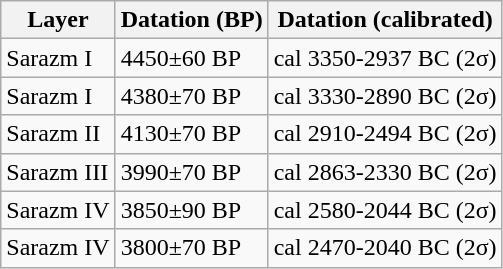<table class="wikitable">
<tr>
<th>Layer</th>
<th>Datation (BP)</th>
<th>Datation (calibrated)</th>
</tr>
<tr>
<td>Sarazm I</td>
<td>4450±60 BP</td>
<td>cal 3350-2937 BC (2σ)</td>
</tr>
<tr>
<td>Sarazm I</td>
<td>4380±70 BP</td>
<td>cal 3330-2890 BC (2σ)</td>
</tr>
<tr>
<td>Sarazm II</td>
<td>4130±70 BP</td>
<td>cal 2910-2494 BC (2σ)</td>
</tr>
<tr>
<td>Sarazm III</td>
<td>3990±70 BP</td>
<td>cal 2863-2330 BC (2σ)</td>
</tr>
<tr>
<td>Sarazm IV</td>
<td>3850±90 BP</td>
<td>cal 2580-2044 BC (2σ)</td>
</tr>
<tr>
<td>Sarazm IV</td>
<td>3800±70 BP</td>
<td>cal 2470-2040 BC (2σ)</td>
</tr>
</table>
